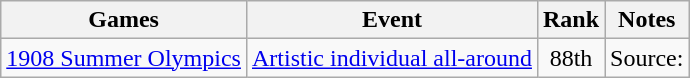<table class="wikitable" style=" text-align:center;">
<tr>
<th>Games</th>
<th>Event</th>
<th>Rank</th>
<th>Notes</th>
</tr>
<tr>
<td><a href='#'>1908 Summer Olympics</a></td>
<td><a href='#'>Artistic individual all-around</a></td>
<td>88th</td>
<td>Source: </td>
</tr>
</table>
